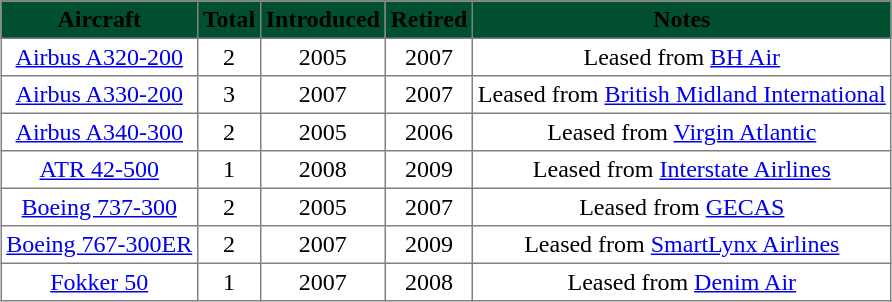<table class="toccolours" border="1" cellpadding="3" style="margin:1em auto; border-collapse:collapse;text-align:center">
<tr bgcolor=#005030>
<th><span>Aircraft</span></th>
<th><span>Total</span></th>
<th><span>Introduced</span></th>
<th><span>Retired</span></th>
<th><span>Notes</span></th>
</tr>
<tr>
<td><a href='#'>Airbus A320-200</a></td>
<td>2</td>
<td>2005</td>
<td>2007</td>
<td>Leased from <a href='#'>BH Air</a></td>
</tr>
<tr>
<td><a href='#'>Airbus A330-200</a></td>
<td>3</td>
<td>2007</td>
<td>2007</td>
<td>Leased from <a href='#'>British Midland International</a></td>
</tr>
<tr>
<td><a href='#'>Airbus A340-300</a></td>
<td>2</td>
<td>2005</td>
<td>2006</td>
<td>Leased from <a href='#'>Virgin Atlantic</a></td>
</tr>
<tr>
<td><a href='#'>ATR 42-500</a></td>
<td>1</td>
<td>2008</td>
<td>2009</td>
<td>Leased from <a href='#'>Interstate Airlines</a></td>
</tr>
<tr>
<td><a href='#'>Boeing 737-300</a></td>
<td>2</td>
<td>2005</td>
<td>2007</td>
<td>Leased from <a href='#'>GECAS</a></td>
</tr>
<tr>
<td><a href='#'>Boeing 767-300ER</a></td>
<td>2</td>
<td>2007</td>
<td>2009</td>
<td>Leased from <a href='#'>SmartLynx Airlines</a></td>
</tr>
<tr>
<td><a href='#'>Fokker 50</a></td>
<td>1</td>
<td>2007</td>
<td>2008</td>
<td>Leased from <a href='#'>Denim Air</a></td>
</tr>
</table>
